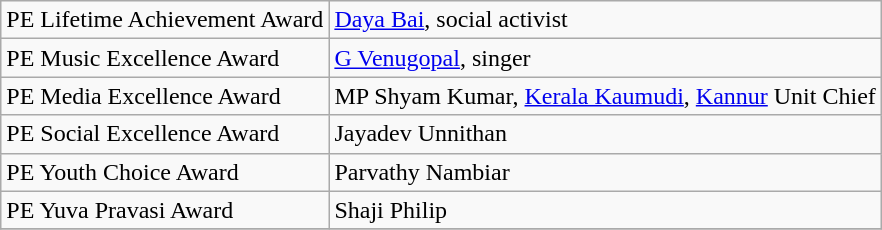<table class="wikitable">
<tr>
<td>PE Lifetime Achievement Award</td>
<td><a href='#'>Daya Bai</a>, social activist</td>
</tr>
<tr>
<td>PE Music Excellence Award</td>
<td><a href='#'>G Venugopal</a>, singer</td>
</tr>
<tr>
<td>PE Media Excellence Award</td>
<td>MP Shyam Kumar, <a href='#'>Kerala Kaumudi</a>, <a href='#'>Kannur</a> Unit Chief</td>
</tr>
<tr>
<td>PE Social Excellence Award</td>
<td>Jayadev Unnithan</td>
</tr>
<tr>
<td>PE Youth Choice Award</td>
<td>Parvathy Nambiar</td>
</tr>
<tr>
<td>PE Yuva Pravasi Award</td>
<td>Shaji Philip</td>
</tr>
<tr>
</tr>
</table>
